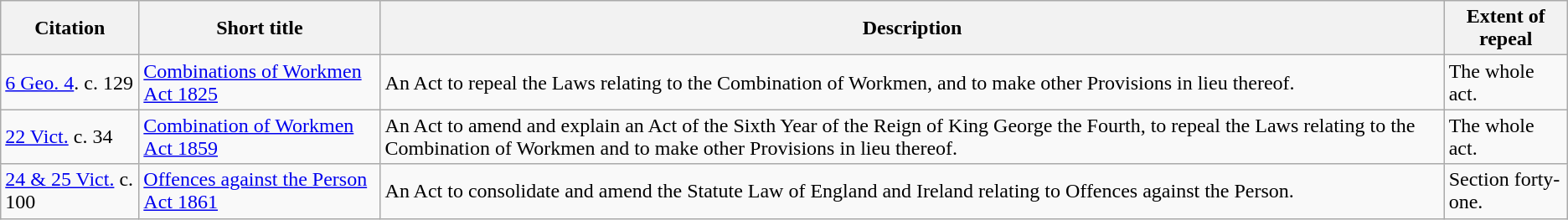<table class="wikitable">
<tr>
<th>Citation</th>
<th>Short title</th>
<th>Description</th>
<th>Extent of repeal</th>
</tr>
<tr>
<td><a href='#'>6 Geo. 4</a>. c. 129</td>
<td><a href='#'>Combinations of Workmen Act 1825</a></td>
<td>An Act to repeal the Laws relating to the Combination of Workmen, and to make other Provisions in lieu thereof.</td>
<td>The whole act.</td>
</tr>
<tr>
<td><a href='#'>22 Vict.</a> c. 34</td>
<td><a href='#'>Combination of Workmen Act 1859</a></td>
<td>An Act to amend and explain an Act of the Sixth Year of the Reign of King George the Fourth, to repeal the Laws relating to the Combination of Workmen and to make other Provisions in lieu thereof.</td>
<td>The whole act.</td>
</tr>
<tr>
<td><a href='#'>24 & 25 Vict.</a> c. 100</td>
<td><a href='#'>Offences against the Person Act 1861</a></td>
<td>An Act to consolidate and amend the Statute Law of England and Ireland relating to Offences against the Person.</td>
<td>Section forty-one.</td>
</tr>
</table>
